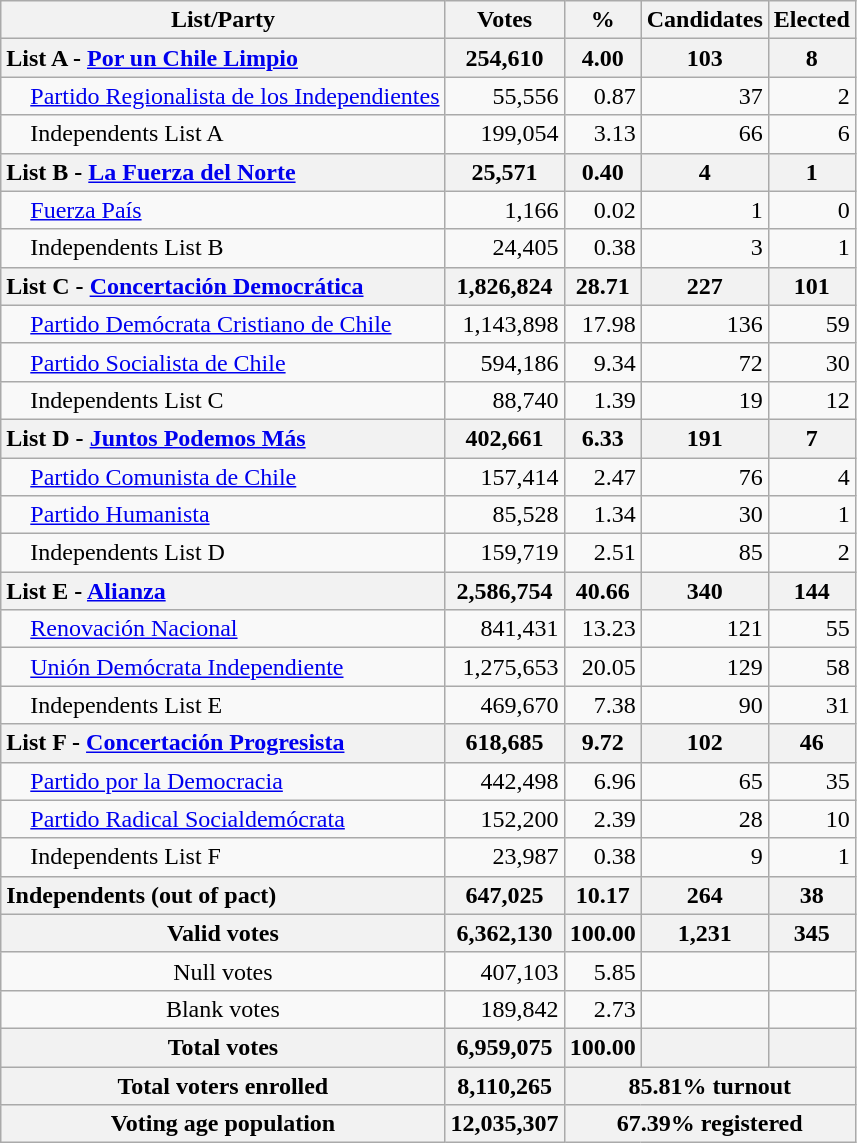<table class="sortable wikitable" style="text-align: right">
<tr>
<th>List/Party</th>
<th>Votes</th>
<th>%</th>
<th>Candidates</th>
<th>Elected</th>
</tr>
<tr>
<th style="text-align: left">List A - <a href='#'>Por un Chile Limpio</a></th>
<th>254,610</th>
<th>4.00</th>
<th>103</th>
<th>8</th>
</tr>
<tr>
<td align="left">    <a href='#'>Partido Regionalista de los Independientes</a></td>
<td>55,556</td>
<td>0.87</td>
<td>37</td>
<td>2</td>
</tr>
<tr>
<td align="left">    Independents List A</td>
<td>199,054</td>
<td>3.13</td>
<td>66</td>
<td>6</td>
</tr>
<tr>
<th style="text-align: left">List B - <a href='#'>La Fuerza del Norte</a></th>
<th>25,571</th>
<th>0.40</th>
<th>4</th>
<th>1</th>
</tr>
<tr>
<td align="left">    <a href='#'>Fuerza País</a></td>
<td>1,166</td>
<td>0.02</td>
<td>1</td>
<td>0</td>
</tr>
<tr>
<td align="left">    Independents List B</td>
<td>24,405</td>
<td>0.38</td>
<td>3</td>
<td>1</td>
</tr>
<tr>
<th style="text-align: left">List C - <a href='#'>Concertación Democrática</a></th>
<th>1,826,824</th>
<th>28.71</th>
<th>227</th>
<th>101</th>
</tr>
<tr>
<td align="left">    <a href='#'>Partido Demócrata Cristiano de Chile</a></td>
<td>1,143,898</td>
<td>17.98</td>
<td>136</td>
<td>59</td>
</tr>
<tr>
<td align="left">    <a href='#'>Partido Socialista de Chile</a></td>
<td>594,186</td>
<td>9.34</td>
<td>72</td>
<td>30</td>
</tr>
<tr>
<td align="left">    Independents List C</td>
<td>88,740</td>
<td>1.39</td>
<td>19</td>
<td>12</td>
</tr>
<tr>
<th style="text-align: left">List D - <a href='#'>Juntos Podemos Más</a></th>
<th>402,661</th>
<th>6.33</th>
<th>191</th>
<th>7</th>
</tr>
<tr>
<td align="left">    <a href='#'>Partido Comunista de Chile</a></td>
<td>157,414</td>
<td>2.47</td>
<td>76</td>
<td>4</td>
</tr>
<tr>
<td align="left">    <a href='#'>Partido Humanista</a></td>
<td>85,528</td>
<td>1.34</td>
<td>30</td>
<td>1</td>
</tr>
<tr>
<td align="left">    Independents List D</td>
<td>159,719</td>
<td>2.51</td>
<td>85</td>
<td>2</td>
</tr>
<tr>
<th style="text-align: left">List E - <a href='#'>Alianza</a></th>
<th>2,586,754</th>
<th>40.66</th>
<th>340</th>
<th>144</th>
</tr>
<tr>
<td align="left">    <a href='#'>Renovación Nacional</a></td>
<td>841,431</td>
<td>13.23</td>
<td>121</td>
<td>55</td>
</tr>
<tr>
<td align="left">    <a href='#'>Unión Demócrata Independiente</a></td>
<td>1,275,653</td>
<td>20.05</td>
<td>129</td>
<td>58</td>
</tr>
<tr>
<td align="left">    Independents List E</td>
<td>469,670</td>
<td>7.38</td>
<td>90</td>
<td>31</td>
</tr>
<tr>
<th style="text-align: left">List F - <a href='#'>Concertación Progresista</a></th>
<th>618,685</th>
<th>9.72</th>
<th>102</th>
<th>46</th>
</tr>
<tr>
<td align="left">    <a href='#'>Partido por la Democracia</a></td>
<td>442,498</td>
<td>6.96</td>
<td>65</td>
<td>35</td>
</tr>
<tr>
<td align="left">    <a href='#'>Partido Radical Socialdemócrata</a></td>
<td>152,200</td>
<td>2.39</td>
<td>28</td>
<td>10</td>
</tr>
<tr>
<td align="left">    Independents List F</td>
<td>23,987</td>
<td>0.38</td>
<td>9</td>
<td>1</td>
</tr>
<tr>
<th style="text-align: left">Independents (out of pact)</th>
<th>647,025</th>
<th>10.17</th>
<th>264</th>
<th>38</th>
</tr>
<tr class="sortbottom">
<th align="left">Valid votes</th>
<th>6,362,130</th>
<th>100.00</th>
<th>1,231</th>
<th>345</th>
</tr>
<tr class="sortbottom">
<td align="center">Null votes</td>
<td>407,103</td>
<td>5.85</td>
<td></td>
<td></td>
</tr>
<tr class="sortbottom">
<td align="center">Blank votes</td>
<td>189,842</td>
<td>2.73</td>
<td></td>
<td></td>
</tr>
<tr class="sortbottom">
<th align="left">Total votes</th>
<th>6,959,075</th>
<th>100.00</th>
<th></th>
<th></th>
</tr>
<tr class="sortbottom">
<th align="left">Total voters enrolled</th>
<th>8,110,265</th>
<th colspan="3">85.81% turnout</th>
</tr>
<tr class="sortbottom">
<th align="left">Voting age population</th>
<th>12,035,307</th>
<th colspan="3">67.39% registered</th>
</tr>
</table>
